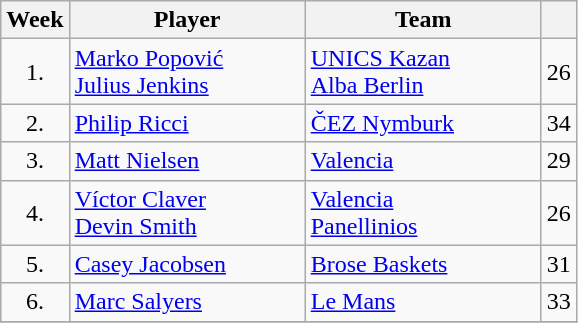<table class="wikitable sortable" style="text-align: center;">
<tr>
<th align="center">Week</th>
<th align="center" width=150>Player</th>
<th align="center" width=150>Team</th>
<th align="center"></th>
</tr>
<tr>
<td>1.</td>
<td align="left"> <a href='#'>Marko Popović</a><br> <a href='#'>Julius Jenkins</a></td>
<td align="left"> <a href='#'>UNICS Kazan</a><br> <a href='#'>Alba Berlin</a></td>
<td>26</td>
</tr>
<tr>
<td>2.</td>
<td align="left"> <a href='#'>Philip Ricci</a></td>
<td align="left"> <a href='#'>ČEZ Nymburk</a></td>
<td>34</td>
</tr>
<tr>
<td>3.</td>
<td align="left"> <a href='#'>Matt Nielsen</a></td>
<td align="left"> <a href='#'>Valencia</a></td>
<td>29</td>
</tr>
<tr>
<td>4.</td>
<td align="left"> <a href='#'>Víctor Claver</a><br> <a href='#'>Devin Smith</a></td>
<td align="left"> <a href='#'>Valencia</a><br> <a href='#'>Panellinios</a></td>
<td>26</td>
</tr>
<tr>
<td>5.</td>
<td align="left"> <a href='#'>Casey Jacobsen</a></td>
<td align="left"> <a href='#'>Brose Baskets</a></td>
<td>31</td>
</tr>
<tr>
<td>6.</td>
<td align="left"> <a href='#'>Marc Salyers</a></td>
<td align="left"> <a href='#'>Le Mans</a></td>
<td>33</td>
</tr>
<tr>
</tr>
</table>
